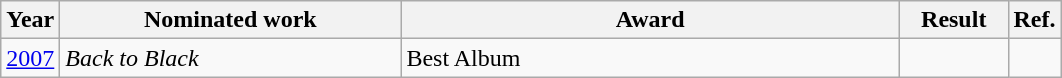<table class="wikitable">
<tr>
<th>Year</th>
<th width="220">Nominated work</th>
<th width="325">Award</th>
<th width="65">Result</th>
<th>Ref.</th>
</tr>
<tr>
<td align="center"><a href='#'>2007</a></td>
<td><em>Back to Black</em></td>
<td>Best Album</td>
<td></td>
<td align="center"></td>
</tr>
</table>
